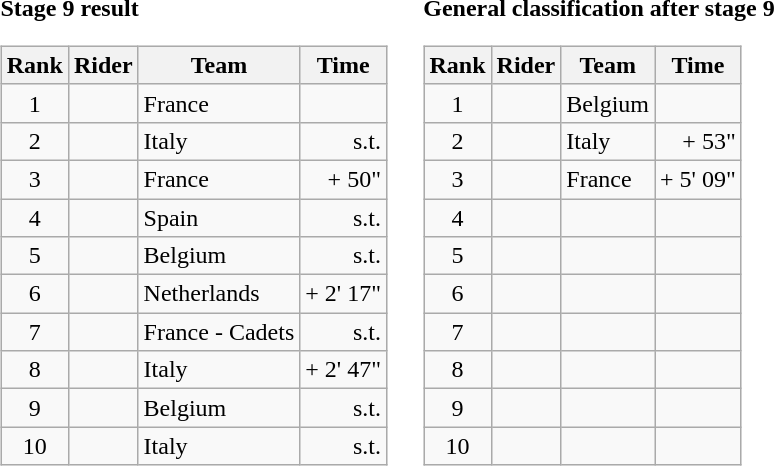<table>
<tr>
<td><strong>Stage 9 result</strong><br><table class="wikitable">
<tr>
<th scope="col">Rank</th>
<th scope="col">Rider</th>
<th scope="col">Team</th>
<th scope="col">Time</th>
</tr>
<tr>
<td style="text-align:center;">1</td>
<td></td>
<td>France</td>
<td style="text-align:right;"></td>
</tr>
<tr>
<td style="text-align:center;">2</td>
<td></td>
<td>Italy</td>
<td style="text-align:right;">s.t.</td>
</tr>
<tr>
<td style="text-align:center;">3</td>
<td></td>
<td>France</td>
<td style="text-align:right;">+ 50"</td>
</tr>
<tr>
<td style="text-align:center;">4</td>
<td></td>
<td>Spain</td>
<td style="text-align:right;">s.t.</td>
</tr>
<tr>
<td style="text-align:center;">5</td>
<td></td>
<td>Belgium</td>
<td style="text-align:right;">s.t.</td>
</tr>
<tr>
<td style="text-align:center;">6</td>
<td></td>
<td>Netherlands</td>
<td style="text-align:right;">+ 2' 17"</td>
</tr>
<tr>
<td style="text-align:center;">7</td>
<td></td>
<td>France - Cadets</td>
<td style="text-align:right;">s.t.</td>
</tr>
<tr>
<td style="text-align:center;">8</td>
<td></td>
<td>Italy</td>
<td style="text-align:right;">+ 2' 47"</td>
</tr>
<tr>
<td style="text-align:center;">9</td>
<td></td>
<td>Belgium</td>
<td style="text-align:right;">s.t.</td>
</tr>
<tr>
<td style="text-align:center;">10</td>
<td></td>
<td>Italy</td>
<td style="text-align:right;">s.t.</td>
</tr>
</table>
</td>
<td></td>
<td><strong>General classification after stage 9</strong><br><table class="wikitable">
<tr>
<th scope="col">Rank</th>
<th scope="col">Rider</th>
<th scope="col">Team</th>
<th scope="col">Time</th>
</tr>
<tr>
<td style="text-align:center;">1</td>
<td></td>
<td>Belgium</td>
<td style="text-align:right;"></td>
</tr>
<tr>
<td style="text-align:center;">2</td>
<td></td>
<td>Italy</td>
<td style="text-align:right;">+ 53"</td>
</tr>
<tr>
<td style="text-align:center;">3</td>
<td></td>
<td>France</td>
<td style="text-align:right;">+ 5' 09"</td>
</tr>
<tr>
<td style="text-align:center;">4</td>
<td></td>
<td></td>
<td></td>
</tr>
<tr>
<td style="text-align:center;">5</td>
<td></td>
<td></td>
<td></td>
</tr>
<tr>
<td style="text-align:center;">6</td>
<td></td>
<td></td>
<td></td>
</tr>
<tr>
<td style="text-align:center;">7</td>
<td></td>
<td></td>
<td></td>
</tr>
<tr>
<td style="text-align:center;">8</td>
<td></td>
<td></td>
<td></td>
</tr>
<tr>
<td style="text-align:center;">9</td>
<td></td>
<td></td>
<td></td>
</tr>
<tr>
<td style="text-align:center;">10</td>
<td></td>
<td></td>
<td></td>
</tr>
</table>
</td>
</tr>
</table>
